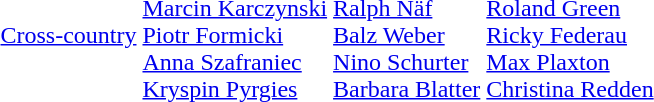<table>
<tr>
<td><a href='#'>Cross-country</a></td>
<td><br><a href='#'>Marcin Karczynski</a><br><a href='#'>Piotr Formicki</a><br><a href='#'>Anna Szafraniec</a><br><a href='#'>Kryspin Pyrgies</a></td>
<td><br><a href='#'>Ralph Näf</a><br><a href='#'>Balz Weber</a><br><a href='#'>Nino Schurter</a><br><a href='#'>Barbara Blatter</a></td>
<td><br><a href='#'>Roland Green</a><br><a href='#'>Ricky Federau</a><br><a href='#'>Max Plaxton</a><br><a href='#'>Christina Redden</a></td>
</tr>
</table>
